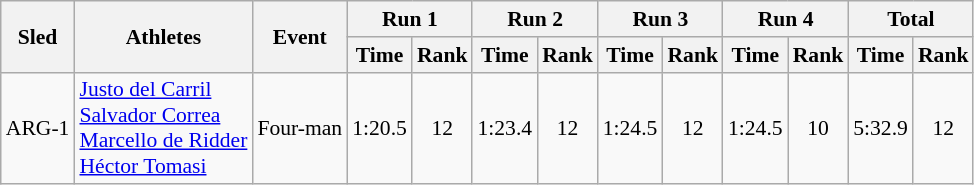<table class="wikitable" border="1" style="font-size:90%">
<tr>
<th rowspan="2">Sled</th>
<th rowspan="2">Athletes</th>
<th rowspan="2">Event</th>
<th colspan="2">Run 1</th>
<th colspan="2">Run 2</th>
<th colspan="2">Run 3</th>
<th colspan="2">Run 4</th>
<th colspan="2">Total</th>
</tr>
<tr>
<th>Time</th>
<th>Rank</th>
<th>Time</th>
<th>Rank</th>
<th>Time</th>
<th>Rank</th>
<th>Time</th>
<th>Rank</th>
<th>Time</th>
<th>Rank</th>
</tr>
<tr>
<td align="center">ARG-1</td>
<td><a href='#'>Justo del Carril</a><br><a href='#'>Salvador Correa</a><br><a href='#'>Marcello de Ridder</a><br><a href='#'>Héctor Tomasi</a></td>
<td>Four-man</td>
<td align="center">1:20.5</td>
<td align="center">12</td>
<td align="center">1:23.4</td>
<td align="center">12</td>
<td align="center">1:24.5</td>
<td align="center">12</td>
<td align="center">1:24.5</td>
<td align="center">10</td>
<td align="center">5:32.9</td>
<td align="center">12</td>
</tr>
</table>
